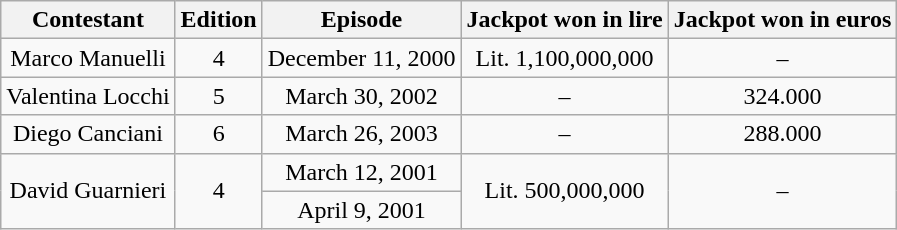<table class="wikitable" style="text-align:center">
<tr>
<th>Contestant</th>
<th>Edition</th>
<th>Episode</th>
<th>Jackpot won in lire</th>
<th>Jackpot won in euros</th>
</tr>
<tr>
<td>Marco Manuelli</td>
<td>4</td>
<td>December 11, 2000</td>
<td>Lit. 1,100,000,000</td>
<td>–</td>
</tr>
<tr>
<td>Valentina Locchi</td>
<td>5</td>
<td>March 30, 2002</td>
<td>–</td>
<td>324.000</td>
</tr>
<tr>
<td>Diego Canciani</td>
<td>6</td>
<td>March 26, 2003</td>
<td>–</td>
<td>288.000</td>
</tr>
<tr>
<td rowspan="2">David Guarnieri</td>
<td rowspan="2">4</td>
<td>March 12, 2001</td>
<td rowspan="2">Lit. 500,000,000</td>
<td rowspan="2">–</td>
</tr>
<tr>
<td>April 9, 2001</td>
</tr>
</table>
